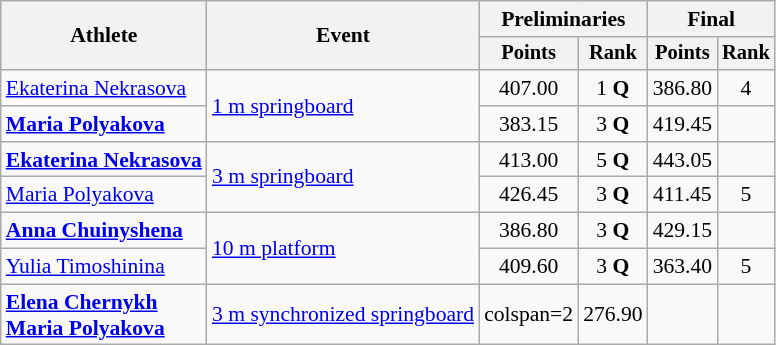<table class="wikitable" style="text-align:center; font-size:90%">
<tr>
<th rowspan=2>Athlete</th>
<th rowspan=2>Event</th>
<th colspan=2>Preliminaries</th>
<th colspan=2>Final</th>
</tr>
<tr style="font-size:95%">
<th>Points</th>
<th>Rank</th>
<th>Points</th>
<th>Rank</th>
</tr>
<tr align=center>
<td align=left><a href='#'>Ekaterina Nekrasova</a></td>
<td style="text-align:left;" rowspan=2><a href='#'>1 m springboard</a></td>
<td>407.00</td>
<td>1 <strong>Q</strong></td>
<td>386.80</td>
<td>4</td>
</tr>
<tr>
<td align=left><strong><a href='#'>Maria Polyakova</a></strong></td>
<td>383.15</td>
<td>3 <strong>Q</strong></td>
<td>419.45</td>
<td></td>
</tr>
<tr>
<td align=left><strong><a href='#'>Ekaterina Nekrasova</a></strong></td>
<td style="text-align:left;" rowspan=2><a href='#'>3 m springboard</a></td>
<td>413.00</td>
<td>5 <strong>Q</strong></td>
<td>443.05</td>
<td></td>
</tr>
<tr>
<td align=left><a href='#'>Maria Polyakova</a></td>
<td>426.45</td>
<td>3 <strong>Q</strong></td>
<td>411.45</td>
<td>5</td>
</tr>
<tr>
<td align=left><strong><a href='#'>Anna Chuinyshena</a></strong></td>
<td style="text-align:left;" rowspan=2><a href='#'>10 m platform</a></td>
<td>386.80</td>
<td>3 <strong>Q</strong></td>
<td>429.15</td>
<td></td>
</tr>
<tr>
<td align=left><a href='#'>Yulia Timoshinina</a></td>
<td>409.60</td>
<td>3 <strong>Q</strong></td>
<td>363.40</td>
<td>5</td>
</tr>
<tr>
<td align=left><strong><a href='#'>Elena Chernykh</a><br><a href='#'>Maria Polyakova</a></strong></td>
<td align=left><a href='#'>3 m synchronized springboard</a></td>
<td>colspan=2 </td>
<td>276.90</td>
<td></td>
</tr>
</table>
